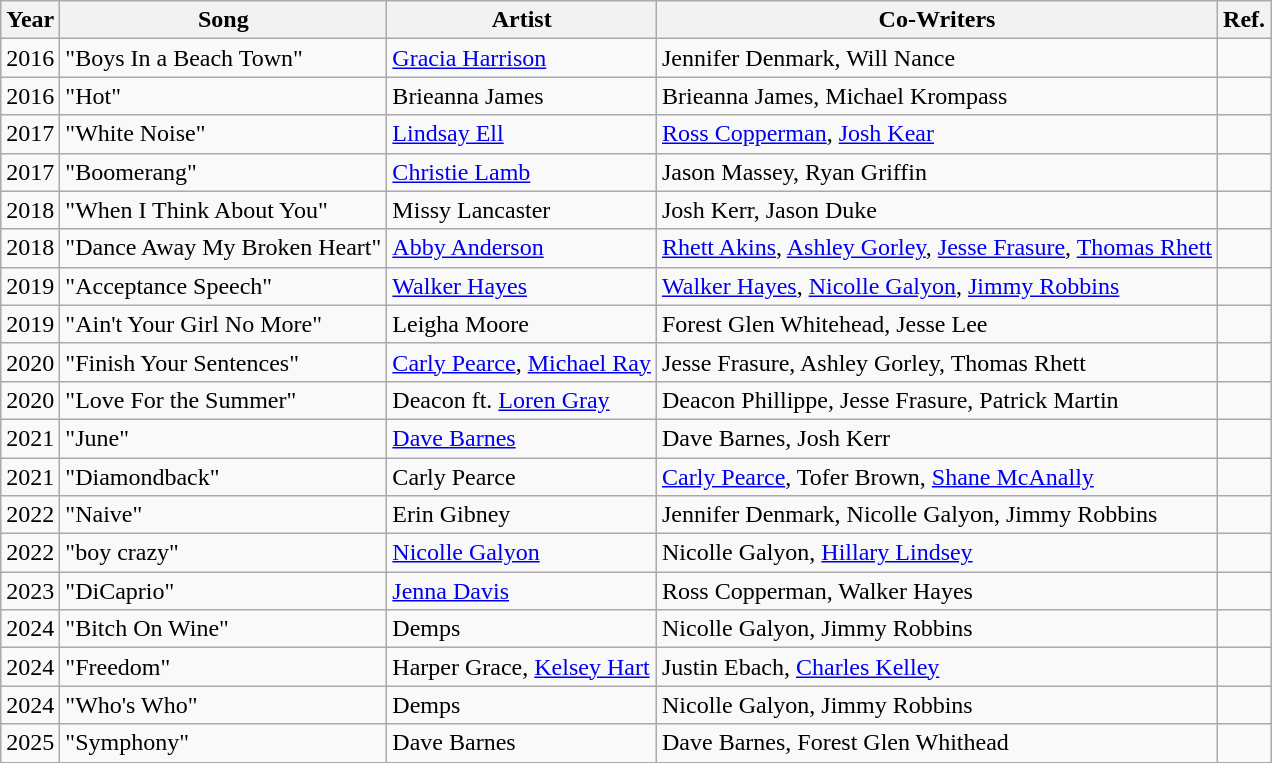<table class="wikitable">
<tr>
<th>Year</th>
<th>Song</th>
<th>Artist</th>
<th>Co-Writers</th>
<th>Ref.</th>
</tr>
<tr>
<td>2016</td>
<td>"Boys In a Beach Town"</td>
<td><a href='#'>Gracia Harrison</a></td>
<td>Jennifer Denmark, Will Nance</td>
<td></td>
</tr>
<tr>
<td>2016</td>
<td>"Hot"</td>
<td>Brieanna James</td>
<td>Brieanna James, Michael Krompass</td>
<td></td>
</tr>
<tr>
<td>2017</td>
<td>"White Noise"</td>
<td><a href='#'>Lindsay Ell</a></td>
<td><a href='#'>Ross Copperman</a>, <a href='#'>Josh Kear</a></td>
<td></td>
</tr>
<tr>
<td>2017</td>
<td>"Boomerang"</td>
<td><a href='#'>Christie Lamb</a></td>
<td>Jason Massey, Ryan Griffin</td>
<td></td>
</tr>
<tr>
<td>2018</td>
<td>"When I Think About You"</td>
<td>Missy Lancaster</td>
<td>Josh Kerr, Jason Duke</td>
<td></td>
</tr>
<tr>
<td>2018</td>
<td>"Dance Away My Broken Heart"</td>
<td><a href='#'>Abby Anderson</a></td>
<td><a href='#'>Rhett Akins</a>, <a href='#'>Ashley Gorley</a>, <a href='#'>Jesse Frasure</a>, <a href='#'>Thomas Rhett</a></td>
<td></td>
</tr>
<tr>
<td>2019</td>
<td>"Acceptance Speech"</td>
<td><a href='#'>Walker Hayes</a></td>
<td><a href='#'>Walker Hayes</a>, <a href='#'>Nicolle Galyon</a>, <a href='#'>Jimmy Robbins</a></td>
<td></td>
</tr>
<tr>
<td>2019</td>
<td>"Ain't Your Girl No More"</td>
<td>Leigha Moore</td>
<td>Forest Glen Whitehead, Jesse Lee</td>
<td></td>
</tr>
<tr>
<td>2020</td>
<td>"Finish Your Sentences"</td>
<td><a href='#'>Carly Pearce</a>, <a href='#'>Michael Ray</a></td>
<td>Jesse Frasure, Ashley Gorley, Thomas Rhett</td>
<td></td>
</tr>
<tr>
<td>2020</td>
<td>"Love For the Summer"</td>
<td>Deacon ft. <a href='#'>Loren Gray</a></td>
<td>Deacon Phillippe, Jesse Frasure, Patrick Martin</td>
<td></td>
</tr>
<tr>
<td>2021</td>
<td>"June"</td>
<td><a href='#'>Dave Barnes</a></td>
<td>Dave Barnes, Josh Kerr</td>
<td></td>
</tr>
<tr>
<td>2021</td>
<td>"Diamondback"</td>
<td>Carly Pearce</td>
<td><a href='#'>Carly Pearce</a>, Tofer Brown, <a href='#'>Shane McAnally</a></td>
<td></td>
</tr>
<tr>
<td>2022</td>
<td>"Naive"</td>
<td>Erin Gibney</td>
<td>Jennifer Denmark, Nicolle Galyon, Jimmy Robbins</td>
<td></td>
</tr>
<tr>
<td>2022</td>
<td>"boy crazy"</td>
<td><a href='#'>Nicolle Galyon</a></td>
<td>Nicolle Galyon, <a href='#'>Hillary Lindsey</a></td>
<td></td>
</tr>
<tr>
<td>2023</td>
<td>"DiCaprio"</td>
<td><a href='#'>Jenna Davis</a></td>
<td>Ross Copperman, Walker Hayes</td>
<td></td>
</tr>
<tr>
<td>2024</td>
<td>"Bitch On Wine"</td>
<td>Demps</td>
<td>Nicolle Galyon, Jimmy Robbins</td>
<td></td>
</tr>
<tr>
<td>2024</td>
<td>"Freedom"</td>
<td>Harper Grace, <a href='#'>Kelsey Hart</a></td>
<td>Justin Ebach, <a href='#'>Charles Kelley</a></td>
<td></td>
</tr>
<tr>
<td>2024</td>
<td>"Who's Who"</td>
<td>Demps</td>
<td>Nicolle Galyon, Jimmy Robbins</td>
<td></td>
</tr>
<tr>
<td>2025</td>
<td>"Symphony"</td>
<td>Dave Barnes</td>
<td>Dave Barnes, Forest Glen Whithead</td>
<td></td>
</tr>
</table>
